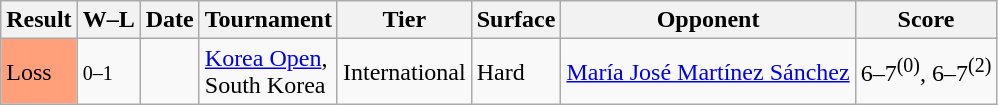<table class="sortable wikitable">
<tr>
<th>Result</th>
<th>W–L</th>
<th>Date</th>
<th>Tournament</th>
<th>Tier</th>
<th>Surface</th>
<th>Opponent</th>
<th>Score</th>
</tr>
<tr>
<td style="background:#ffa07a;">Loss</td>
<td><small>0–1</small></td>
<td><a href='#'></a></td>
<td><a href='#'>Korea Open</a>, <br>South Korea</td>
<td>International</td>
<td>Hard</td>
<td> <a href='#'>María José Martínez Sánchez</a></td>
<td>6–7<sup>(0)</sup>, 6–7<sup>(2)</sup></td>
</tr>
</table>
